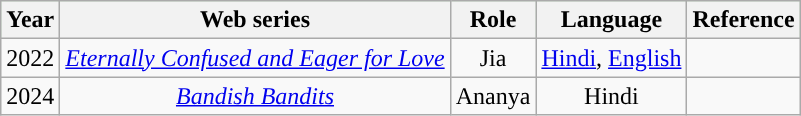<table class="wikitable" style="text-align:center;">
<tr style="background:#cfc;">
<th>Year</th>
<th>Web series</th>
<th>Role</th>
<th>Language</th>
<th>Reference</th>
</tr>
<tr>
<td>2022</td>
<td><em><a href='#'>Eternally Confused and Eager for Love</a></em></td>
<td>Jia</td>
<td><a href='#'>Hindi</a>, <a href='#'>English</a></td>
<td></td>
</tr>
<tr>
<td>2024</td>
<td><em><a href='#'>Bandish Bandits</a></em></td>
<td>Ananya</td>
<td>Hindi</td>
<td></td>
</tr>
</table>
